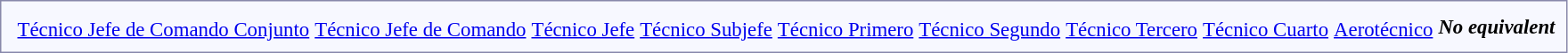<table style="border:1px solid #8888aa; background-color:#f7f8ff; padding:5px; font-size:95%; margin: 0px 12px 12px 0px;">
<tr style="text-align:center;">
<td rowspan=2><strong></strong></td>
<td colspan=3></td>
<td colspan=3></td>
<td colspan=2></td>
<td colspan=2></td>
<td colspan=6></td>
<td colspan=6></td>
<td colspan=4></td>
<td colspan=2></td>
<td colspan=6></td>
<td colspan=2 rowspan=2><strong><em>No equivalent</em></strong></td>
</tr>
<tr style="text-align:center;">
<td colspan=3><a href='#'>Técnico Jefe de Comando Conjunto</a></td>
<td colspan=3><a href='#'>Técnico Jefe de Comando</a></td>
<td colspan=2><a href='#'>Técnico Jefe</a></td>
<td colspan=2><a href='#'>Técnico Subjefe</a></td>
<td colspan=6><a href='#'>Técnico Primero</a></td>
<td colspan=6><a href='#'>Técnico Segundo</a></td>
<td colspan=4><a href='#'>Técnico Tercero</a></td>
<td colspan=2><a href='#'>Técnico Cuarto</a></td>
<td colspan=6><a href='#'>Aerotécnico</a></td>
</tr>
</table>
